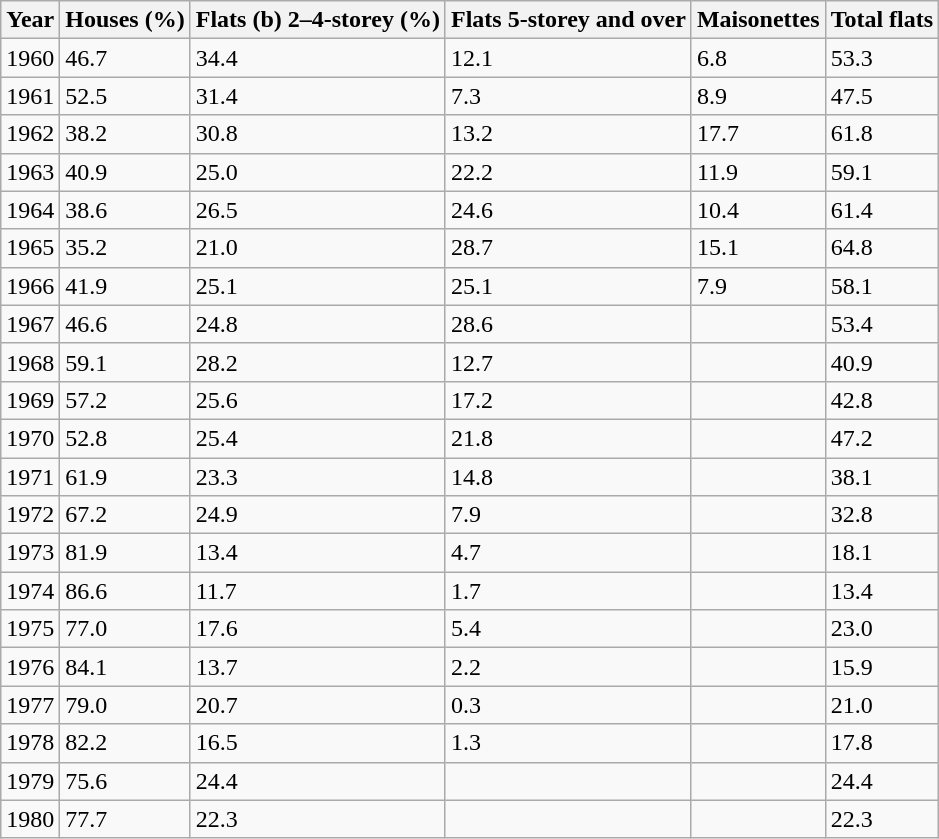<table class="wikitable collapsible autocollapse sortable">
<tr>
<th>Year</th>
<th>Houses (%)</th>
<th>Flats (b) 2–4-storey (%)</th>
<th>Flats 5-storey and over</th>
<th>Maisonettes</th>
<th>Total flats</th>
</tr>
<tr>
<td>1960</td>
<td>46.7</td>
<td>34.4</td>
<td>12.1</td>
<td>6.8</td>
<td>53.3</td>
</tr>
<tr>
<td>1961</td>
<td>52.5</td>
<td>31.4</td>
<td>7.3</td>
<td>8.9</td>
<td>47.5</td>
</tr>
<tr>
<td>1962</td>
<td>38.2</td>
<td>30.8</td>
<td>13.2</td>
<td>17.7</td>
<td>61.8</td>
</tr>
<tr>
<td>1963</td>
<td>40.9</td>
<td>25.0</td>
<td>22.2</td>
<td>11.9</td>
<td>59.1</td>
</tr>
<tr>
<td>1964</td>
<td>38.6</td>
<td>26.5</td>
<td>24.6</td>
<td>10.4</td>
<td>61.4</td>
</tr>
<tr>
<td>1965</td>
<td>35.2</td>
<td>21.0</td>
<td>28.7</td>
<td>15.1</td>
<td>64.8</td>
</tr>
<tr>
<td>1966</td>
<td>41.9</td>
<td>25.1</td>
<td>25.1</td>
<td>7.9</td>
<td>58.1</td>
</tr>
<tr>
<td>1967</td>
<td>46.6</td>
<td>24.8</td>
<td>28.6</td>
<td></td>
<td>53.4</td>
</tr>
<tr>
<td>1968</td>
<td>59.1</td>
<td>28.2</td>
<td>12.7</td>
<td></td>
<td>40.9</td>
</tr>
<tr>
<td>1969</td>
<td>57.2</td>
<td>25.6</td>
<td>17.2</td>
<td></td>
<td>42.8</td>
</tr>
<tr>
<td>1970</td>
<td>52.8</td>
<td>25.4</td>
<td>21.8</td>
<td></td>
<td>47.2</td>
</tr>
<tr>
<td>1971</td>
<td>61.9</td>
<td>23.3</td>
<td>14.8</td>
<td></td>
<td>38.1</td>
</tr>
<tr>
<td>1972</td>
<td>67.2</td>
<td>24.9</td>
<td>7.9</td>
<td></td>
<td>32.8</td>
</tr>
<tr>
<td>1973</td>
<td>81.9</td>
<td>13.4</td>
<td>4.7</td>
<td></td>
<td>18.1</td>
</tr>
<tr>
<td>1974</td>
<td>86.6</td>
<td>11.7</td>
<td>1.7</td>
<td></td>
<td>13.4</td>
</tr>
<tr>
<td>1975</td>
<td>77.0</td>
<td>17.6</td>
<td>5.4</td>
<td></td>
<td>23.0</td>
</tr>
<tr>
<td>1976</td>
<td>84.1</td>
<td>13.7</td>
<td>2.2</td>
<td></td>
<td>15.9</td>
</tr>
<tr>
<td>1977</td>
<td>79.0</td>
<td>20.7</td>
<td>0.3</td>
<td></td>
<td>21.0</td>
</tr>
<tr>
<td>1978</td>
<td>82.2</td>
<td>16.5</td>
<td>1.3</td>
<td></td>
<td>17.8</td>
</tr>
<tr>
<td>1979</td>
<td>75.6</td>
<td>24.4</td>
<td></td>
<td></td>
<td>24.4</td>
</tr>
<tr>
<td>1980</td>
<td>77.7</td>
<td>22.3</td>
<td></td>
<td></td>
<td>22.3</td>
</tr>
</table>
